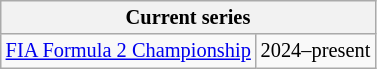<table class="wikitable" border="1" style="font-size:85%;">
<tr>
<th colspan=2>Current series</th>
</tr>
<tr>
<td><a href='#'>FIA Formula 2 Championship</a></td>
<td>2024–present</td>
</tr>
</table>
